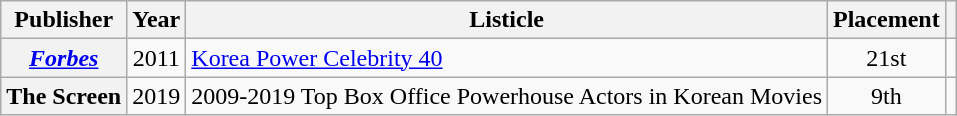<table class="wikitable plainrowheaders sortable">
<tr>
<th scope="col">Publisher</th>
<th scope="col">Year</th>
<th scope="col">Listicle</th>
<th scope="col">Placement</th>
<th scope="col" class="unsortable"></th>
</tr>
<tr>
<th scope="row"><em><a href='#'>Forbes</a></em></th>
<td style="text-align:center">2011</td>
<td><a href='#'>Korea Power Celebrity 40</a></td>
<td style="text-align:center">21st</td>
<td style="text-align:center"></td>
</tr>
<tr>
<th scope="row">The Screen</th>
<td style="text-align:center">2019</td>
<td>2009-2019 Top Box Office Powerhouse Actors in Korean Movies</td>
<td style="text-align:center">9th</td>
<td style="text-align:center"></td>
</tr>
</table>
